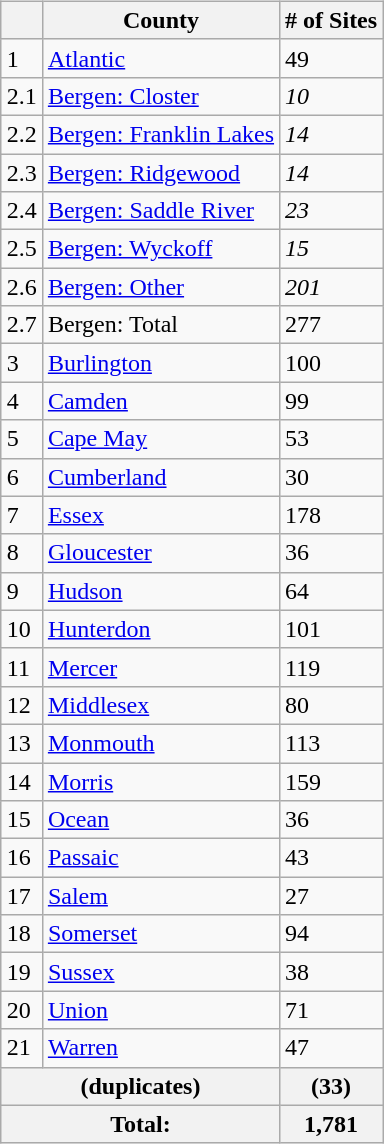<table width=100%>
<tr>
<td style="width:330px; vertical-align:top"><br>

</td>
<td style="width:330px; vertical-align:top" align="center"><br><table class="wikitable sortable sticky-header">
<tr>
<th></th>
<th><strong>County</strong></th>
<th><strong># of Sites</strong></th>
</tr>
<tr ->
<td>1</td>
<td><a href='#'>Atlantic</a></td>
<td>49</td>
</tr>
<tr ->
<td>2.1</td>
<td><a href='#'>Bergen: Closter</a></td>
<td><em>10</em></td>
</tr>
<tr ->
<td>2.2</td>
<td><a href='#'>Bergen: Franklin Lakes</a></td>
<td><em>14</em></td>
</tr>
<tr ->
<td>2.3</td>
<td><a href='#'>Bergen: Ridgewood</a></td>
<td><em>14</em></td>
</tr>
<tr ->
<td>2.4</td>
<td><a href='#'>Bergen: Saddle River</a></td>
<td><em>23</em></td>
</tr>
<tr ->
<td>2.5</td>
<td><a href='#'>Bergen: Wyckoff</a></td>
<td><em>15</em></td>
</tr>
<tr ->
<td>2.6</td>
<td><a href='#'>Bergen: Other</a></td>
<td><em>201</em></td>
</tr>
<tr ->
<td>2.7</td>
<td>Bergen: Total</td>
<td>277</td>
</tr>
<tr ->
<td>3</td>
<td><a href='#'>Burlington</a></td>
<td>100</td>
</tr>
<tr ->
<td>4</td>
<td><a href='#'>Camden</a></td>
<td>99</td>
</tr>
<tr ->
<td>5</td>
<td><a href='#'>Cape May</a></td>
<td>53</td>
</tr>
<tr ->
<td>6</td>
<td><a href='#'>Cumberland</a></td>
<td>30</td>
</tr>
<tr ->
<td>7</td>
<td><a href='#'>Essex</a></td>
<td>178</td>
</tr>
<tr ->
<td>8</td>
<td><a href='#'>Gloucester</a></td>
<td>36</td>
</tr>
<tr ->
<td>9</td>
<td><a href='#'>Hudson</a></td>
<td>64</td>
</tr>
<tr ->
<td>10</td>
<td><a href='#'>Hunterdon</a></td>
<td>101</td>
</tr>
<tr ->
<td>11</td>
<td><a href='#'>Mercer</a></td>
<td>119</td>
</tr>
<tr ->
<td>12</td>
<td><a href='#'>Middlesex</a></td>
<td>80</td>
</tr>
<tr ->
<td>13</td>
<td><a href='#'>Monmouth</a></td>
<td>113</td>
</tr>
<tr ->
<td>14</td>
<td><a href='#'>Morris</a></td>
<td>159</td>
</tr>
<tr ->
<td>15</td>
<td><a href='#'>Ocean</a></td>
<td>36</td>
</tr>
<tr ->
<td>16</td>
<td><a href='#'>Passaic</a></td>
<td>43</td>
</tr>
<tr ->
<td>17</td>
<td><a href='#'>Salem</a></td>
<td>27</td>
</tr>
<tr ->
<td>18</td>
<td><a href='#'>Somerset</a></td>
<td>94</td>
</tr>
<tr ->
<td>19</td>
<td><a href='#'>Sussex</a></td>
<td>38</td>
</tr>
<tr ->
<td>20</td>
<td><a href='#'>Union</a></td>
<td>71</td>
</tr>
<tr ->
<td>21</td>
<td><a href='#'>Warren</a></td>
<td>47</td>
</tr>
<tr class="sortbottom">
<th colspan="2">(duplicates)</th>
<th>(33)</th>
</tr>
<tr class="sortbottom">
<th colspan="2">Total:</th>
<th>1,781</th>
</tr>
</table>
</td>
<td style="width:330px; vertical-align:top"><br>


</td>
</tr>
</table>
